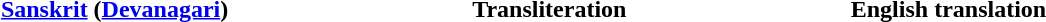<table width="70%">
<tr>
<th><a href='#'>Sanskrit</a> (<a href='#'>Devanagari</a>)</th>
<th>Transliteration</th>
<th>English translation</th>
</tr>
<tr valign="top">
<td><br></td>
<td><br></td>
<td><br></td>
<td></td>
</tr>
</table>
